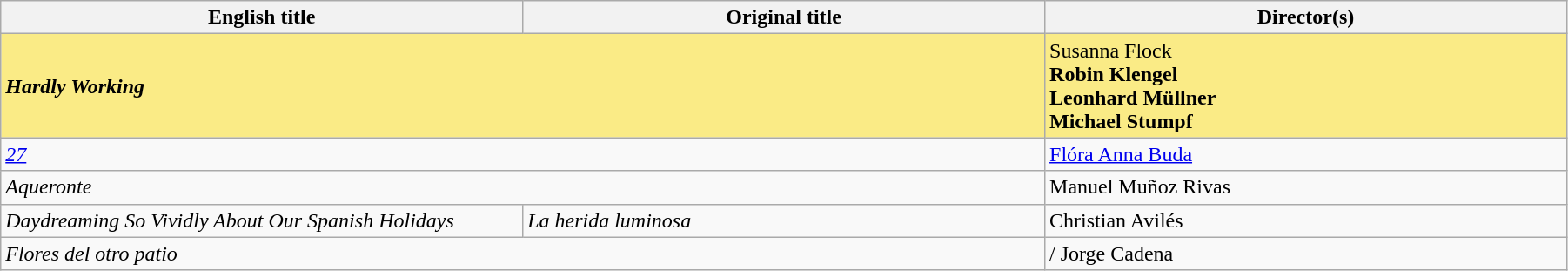<table class="sortable wikitable" width="95%" cellpadding="5">
<tr>
<th width="20%">English title</th>
<th width="20%">Original title</th>
<th width="20%">Director(s)</th>
</tr>
<tr style="background:#FAEB86">
<td colspan="2"><strong><em>Hardly Working</em></strong></td>
<td> Susanna Flock<br> <strong>Robin Klengel</strong><br> <strong>Leonhard Müllner</strong><br> <strong>Michael Stumpf</strong></td>
</tr>
<tr>
<td colspan="2"><em><a href='#'>27</a></em></td>
<td> <a href='#'>Flóra Anna Buda</a></td>
</tr>
<tr>
<td colspan="2"><em>Aqueronte</em></td>
<td> Manuel Muñoz Rivas</td>
</tr>
<tr>
<td><em>Daydreaming So Vividly About Our Spanish Holidays</em></td>
<td><em>La herida luminosa</em></td>
<td> Christian Avilés</td>
</tr>
<tr>
<td colspan="2"><em>Flores del otro patio</em></td>
<td> /  Jorge Cadena</td>
</tr>
</table>
